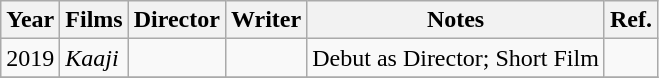<table class="wikitable">
<tr>
<th>Year</th>
<th>Films</th>
<th>Director</th>
<th>Writer</th>
<th>Notes</th>
<th>Ref.</th>
</tr>
<tr>
<td>2019</td>
<td><em>Kaaji</em></td>
<td></td>
<td></td>
<td>Debut as Director; Short Film</td>
<td></td>
</tr>
<tr>
</tr>
</table>
